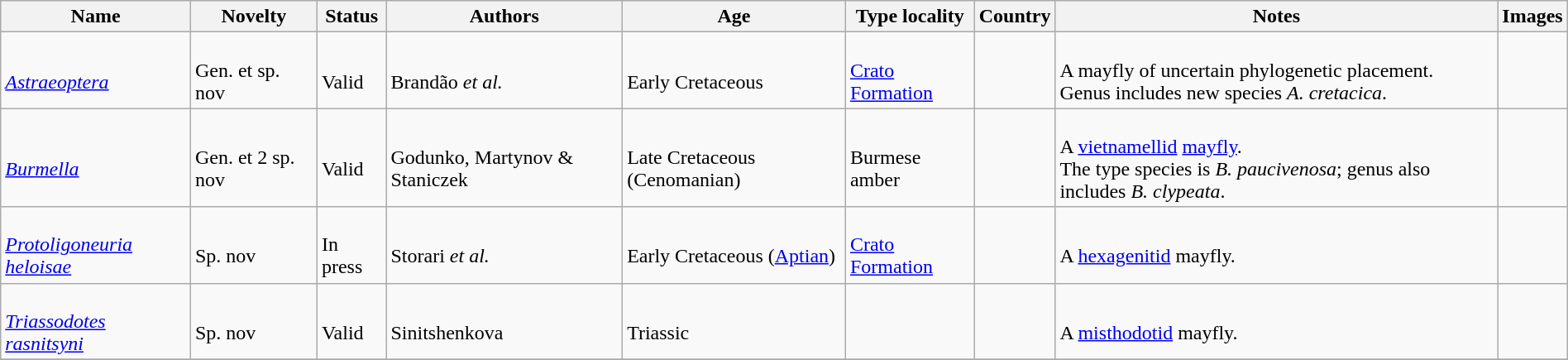<table class="wikitable sortable" align="center" width="100%">
<tr>
<th>Name</th>
<th>Novelty</th>
<th>Status</th>
<th>Authors</th>
<th>Age</th>
<th>Type locality</th>
<th>Country</th>
<th>Notes</th>
<th>Images</th>
</tr>
<tr>
<td><br><em><a href='#'>Astraeoptera</a></em></td>
<td><br>Gen. et sp. nov</td>
<td><br>Valid</td>
<td><br>Brandão <em>et al.</em></td>
<td><br>Early Cretaceous</td>
<td><br><a href='#'>Crato Formation</a></td>
<td><br></td>
<td><br>A mayfly of uncertain phylogenetic placement.<br> Genus includes new species <em>A. cretacica</em>.</td>
<td></td>
</tr>
<tr>
<td><br><em><a href='#'>Burmella</a></em></td>
<td><br>Gen. et 2 sp. nov</td>
<td><br>Valid</td>
<td><br>Godunko, Martynov & Staniczek</td>
<td><br>Late Cretaceous (Cenomanian)</td>
<td><br>Burmese amber</td>
<td><br></td>
<td><br>A <a href='#'>vietnamellid</a> <a href='#'>mayfly</a>.<br> The type species is <em>B. paucivenosa</em>; genus also includes <em>B. clypeata</em>.</td>
<td></td>
</tr>
<tr>
<td><br><em><a href='#'>Protoligoneuria heloisae</a></em></td>
<td><br>Sp. nov</td>
<td><br>In press</td>
<td><br>Storari <em>et al.</em></td>
<td><br>Early Cretaceous (<a href='#'>Aptian</a>)</td>
<td><br><a href='#'>Crato Formation</a></td>
<td><br></td>
<td><br>A <a href='#'>hexagenitid</a> mayfly.</td>
<td></td>
</tr>
<tr>
<td><br><em><a href='#'>Triassodotes rasnitsyni</a></em></td>
<td><br>Sp. nov</td>
<td><br>Valid</td>
<td><br>Sinitshenkova</td>
<td><br>Triassic</td>
<td></td>
<td><br></td>
<td><br>A <a href='#'>misthodotid</a> mayfly.</td>
<td></td>
</tr>
<tr>
</tr>
</table>
